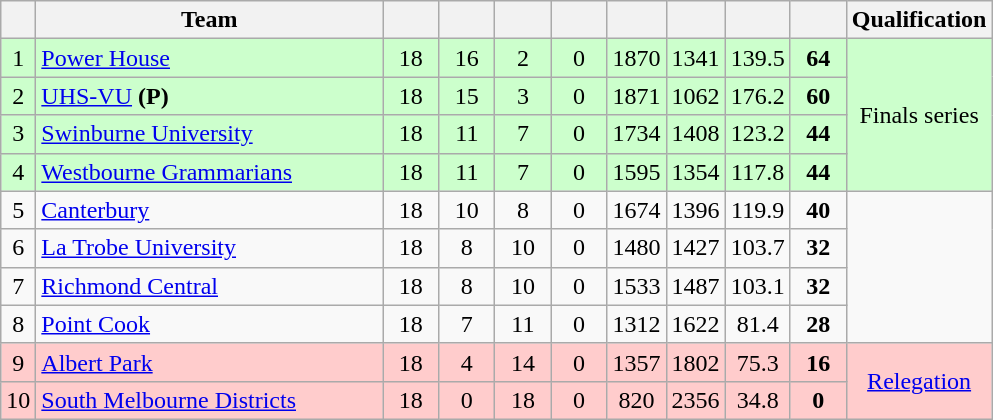<table class="wikitable" style="text-align:center; margin-bottom:0">
<tr>
<th style="width:10px"></th>
<th style="width:35%;">Team</th>
<th style="width:30px;"></th>
<th style="width:30px;"></th>
<th style="width:30px;"></th>
<th style="width:30px;"></th>
<th style="width:30px;"></th>
<th style="width:30px;"></th>
<th style="width:30px;"></th>
<th style="width:30px;"></th>
<th>Qualification</th>
</tr>
<tr style="background:#ccffcc;">
<td>1</td>
<td style="text-align:left;"><a href='#'>Power House</a></td>
<td>18</td>
<td>16</td>
<td>2</td>
<td>0</td>
<td>1870</td>
<td>1341</td>
<td>139.5</td>
<td><strong>64</strong></td>
<td rowspan=4>Finals series</td>
</tr>
<tr style="background:#ccffcc;">
<td>2</td>
<td style="text-align:left;"><a href='#'>UHS-VU</a> <strong>(P)</strong></td>
<td>18</td>
<td>15</td>
<td>3</td>
<td>0</td>
<td>1871</td>
<td>1062</td>
<td>176.2</td>
<td><strong>60</strong></td>
</tr>
<tr style="background:#ccffcc;">
<td>3</td>
<td style="text-align:left;"><a href='#'>Swinburne University</a></td>
<td>18</td>
<td>11</td>
<td>7</td>
<td>0</td>
<td>1734</td>
<td>1408</td>
<td>123.2</td>
<td><strong>44</strong></td>
</tr>
<tr style="background:#ccffcc;">
<td>4</td>
<td style="text-align:left;"><a href='#'>Westbourne Grammarians</a></td>
<td>18</td>
<td>11</td>
<td>7</td>
<td>0</td>
<td>1595</td>
<td>1354</td>
<td>117.8</td>
<td><strong>44</strong></td>
</tr>
<tr>
<td>5</td>
<td style="text-align:left;"><a href='#'>Canterbury</a></td>
<td>18</td>
<td>10</td>
<td>8</td>
<td>0</td>
<td>1674</td>
<td>1396</td>
<td>119.9</td>
<td><strong>40</strong></td>
</tr>
<tr>
<td>6</td>
<td style="text-align:left;"><a href='#'>La Trobe University</a></td>
<td>18</td>
<td>8</td>
<td>10</td>
<td>0</td>
<td>1480</td>
<td>1427</td>
<td>103.7</td>
<td><strong>32</strong></td>
</tr>
<tr>
<td>7</td>
<td style="text-align:left;"><a href='#'>Richmond Central</a></td>
<td>18</td>
<td>8</td>
<td>10</td>
<td>0</td>
<td>1533</td>
<td>1487</td>
<td>103.1</td>
<td><strong>32</strong></td>
</tr>
<tr>
<td>8</td>
<td style="text-align:left;"><a href='#'>Point Cook</a></td>
<td>18</td>
<td>7</td>
<td>11</td>
<td>0</td>
<td>1312</td>
<td>1622</td>
<td>81.4</td>
<td><strong>28</strong></td>
</tr>
<tr style="background:#FFCCCC;">
<td>9</td>
<td style="text-align:left;"><a href='#'>Albert Park</a></td>
<td>18</td>
<td>4</td>
<td>14</td>
<td>0</td>
<td>1357</td>
<td>1802</td>
<td>75.3</td>
<td><strong>16</strong></td>
<td rowspan=2><a href='#'>Relegation</a></td>
</tr>
<tr style="background:#FFCCCC;">
<td>10</td>
<td style="text-align:left;"><a href='#'>South Melbourne Districts</a></td>
<td>18</td>
<td>0</td>
<td>18</td>
<td>0</td>
<td>820</td>
<td>2356</td>
<td>34.8</td>
<td><strong>0</strong></td>
</tr>
</table>
